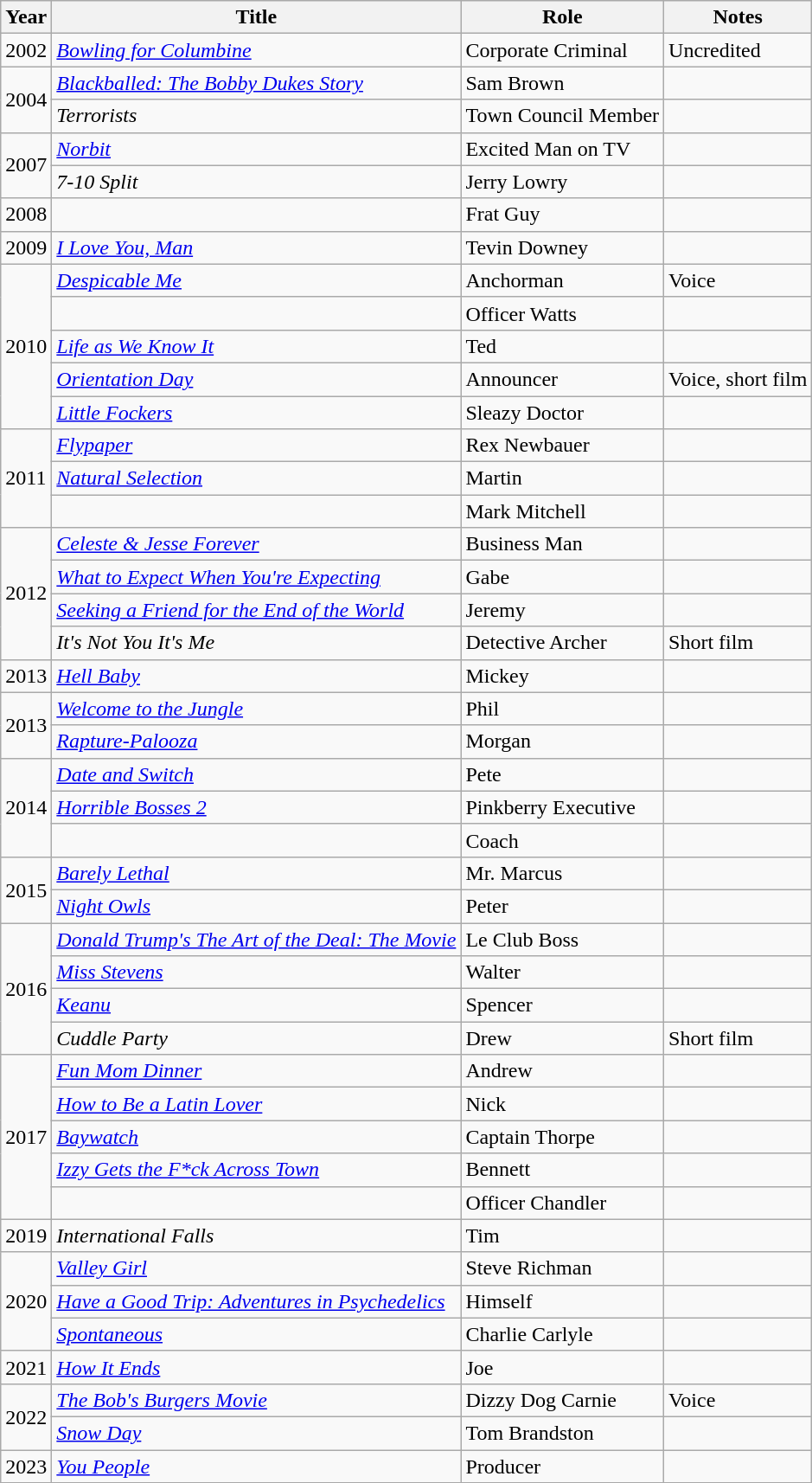<table class = "wikitable sortable">
<tr>
<th>Year</th>
<th>Title</th>
<th>Role</th>
<th class="unsortable">Notes</th>
</tr>
<tr>
<td>2002</td>
<td><em><a href='#'>Bowling for Columbine</a></em></td>
<td>Corporate Criminal</td>
<td>Uncredited</td>
</tr>
<tr>
<td rowspan="2">2004</td>
<td><em><a href='#'>Blackballed: The Bobby Dukes Story</a></em></td>
<td>Sam Brown</td>
<td></td>
</tr>
<tr>
<td><em>Terrorists</em></td>
<td>Town Council Member</td>
<td></td>
</tr>
<tr>
<td rowspan="2">2007</td>
<td><em><a href='#'>Norbit</a></em></td>
<td>Excited Man on TV</td>
<td></td>
</tr>
<tr>
<td><em>7-10 Split</em></td>
<td>Jerry Lowry</td>
<td></td>
</tr>
<tr>
<td>2008</td>
<td><em></em></td>
<td>Frat Guy</td>
<td></td>
</tr>
<tr>
<td>2009</td>
<td><em><a href='#'>I Love You, Man</a></em></td>
<td>Tevin Downey</td>
<td></td>
</tr>
<tr>
<td rowspan="5">2010</td>
<td><em><a href='#'>Despicable Me</a></em></td>
<td>Anchorman</td>
<td>Voice</td>
</tr>
<tr>
<td><em></em></td>
<td>Officer Watts</td>
<td></td>
</tr>
<tr>
<td><em><a href='#'>Life as We Know It</a></em></td>
<td>Ted</td>
<td></td>
</tr>
<tr>
<td><em><a href='#'>Orientation Day</a></em></td>
<td>Announcer</td>
<td>Voice, short film</td>
</tr>
<tr>
<td><em><a href='#'>Little Fockers</a></em></td>
<td>Sleazy Doctor</td>
<td></td>
</tr>
<tr>
<td rowspan="3">2011</td>
<td><em><a href='#'>Flypaper</a></em></td>
<td>Rex Newbauer</td>
<td></td>
</tr>
<tr>
<td><em><a href='#'>Natural Selection</a></em></td>
<td>Martin</td>
<td></td>
</tr>
<tr>
<td><em></em></td>
<td>Mark Mitchell</td>
<td></td>
</tr>
<tr>
<td rowspan="4">2012</td>
<td><em><a href='#'>Celeste & Jesse Forever</a></em></td>
<td>Business Man</td>
<td></td>
</tr>
<tr>
<td><em><a href='#'>What to Expect When You're Expecting</a></em></td>
<td>Gabe</td>
<td></td>
</tr>
<tr>
<td><em><a href='#'>Seeking a Friend for the End of the World</a></em></td>
<td>Jeremy</td>
<td></td>
</tr>
<tr>
<td><em>It's Not You It's Me</em></td>
<td>Detective Archer</td>
<td>Short film</td>
</tr>
<tr>
<td>2013</td>
<td><em><a href='#'>Hell Baby</a></em></td>
<td>Mickey</td>
<td></td>
</tr>
<tr>
<td rowspan="2">2013</td>
<td><em><a href='#'>Welcome to the Jungle</a></em></td>
<td>Phil</td>
<td></td>
</tr>
<tr>
<td><em><a href='#'>Rapture-Palooza</a></em></td>
<td>Morgan</td>
<td></td>
</tr>
<tr>
<td rowspan="3">2014</td>
<td><em><a href='#'>Date and Switch</a></em></td>
<td>Pete</td>
<td></td>
</tr>
<tr>
<td><em><a href='#'>Horrible Bosses 2</a></em></td>
<td>Pinkberry Executive</td>
<td></td>
</tr>
<tr>
<td><em></em></td>
<td>Coach</td>
<td></td>
</tr>
<tr>
<td rowspan="2">2015</td>
<td><em><a href='#'>Barely Lethal</a></em></td>
<td>Mr. Marcus</td>
<td></td>
</tr>
<tr>
<td><em><a href='#'>Night Owls</a></em></td>
<td>Peter</td>
<td></td>
</tr>
<tr>
<td rowspan="4">2016</td>
<td><em><a href='#'>Donald Trump's The Art of the Deal: The Movie</a></em></td>
<td>Le Club Boss</td>
<td></td>
</tr>
<tr>
<td><em><a href='#'>Miss Stevens</a></em></td>
<td>Walter</td>
<td></td>
</tr>
<tr>
<td><em><a href='#'>Keanu</a></em></td>
<td>Spencer</td>
<td></td>
</tr>
<tr>
<td><em>Cuddle Party</em></td>
<td>Drew</td>
<td>Short film</td>
</tr>
<tr>
<td rowspan="5">2017</td>
<td><em><a href='#'>Fun Mom Dinner</a></em></td>
<td>Andrew</td>
<td></td>
</tr>
<tr>
<td><em><a href='#'>How to Be a Latin Lover</a></em></td>
<td>Nick</td>
<td></td>
</tr>
<tr>
<td><em><a href='#'>Baywatch</a></em></td>
<td>Captain Thorpe</td>
<td></td>
</tr>
<tr>
<td><em><a href='#'>Izzy Gets the F*ck Across Town</a></em></td>
<td>Bennett</td>
<td></td>
</tr>
<tr>
<td><em></em></td>
<td>Officer Chandler</td>
<td></td>
</tr>
<tr>
<td>2019</td>
<td><em>International Falls</em></td>
<td>Tim</td>
<td></td>
</tr>
<tr>
<td rowspan="3">2020</td>
<td><em><a href='#'>Valley Girl</a></em></td>
<td>Steve Richman</td>
<td></td>
</tr>
<tr>
<td><em><a href='#'>Have a Good Trip: Adventures in Psychedelics</a></em></td>
<td>Himself</td>
<td></td>
</tr>
<tr>
<td><em><a href='#'>Spontaneous</a></em></td>
<td>Charlie Carlyle</td>
<td></td>
</tr>
<tr>
<td>2021</td>
<td><em><a href='#'>How It Ends</a></em></td>
<td>Joe</td>
<td></td>
</tr>
<tr>
<td rowspan="2">2022</td>
<td><em><a href='#'>The Bob's Burgers Movie</a></em></td>
<td>Dizzy Dog Carnie</td>
<td>Voice</td>
</tr>
<tr>
<td><em><a href='#'>Snow Day</a></em></td>
<td>Tom Brandston</td>
<td></td>
</tr>
<tr>
<td>2023</td>
<td><em><a href='#'>You People</a></em></td>
<td>Producer</td>
<td></td>
</tr>
<tr>
</tr>
</table>
